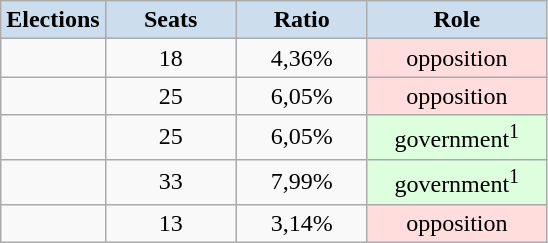<table class="wikitable">
<tr>
<th style="background:#CCDDEE;">Elections</th>
<th style="width: 5em; background:#CCDDEE;">Seats</th>
<th style="width: 5em; background:#CCDDEE;">Ratio</th>
<th style="width: 7em; background:#CCDDEE;">Role</th>
</tr>
<tr>
<td></td>
<td style="text-align:center">18</td>
<td style="text-align:center">4,36%</td>
<td align=center style="background: #ffdddd">opposition</td>
</tr>
<tr>
<td></td>
<td style="text-align:center">25</td>
<td style="text-align:center">6,05%</td>
<td align=center style="background: #ffdddd">opposition</td>
</tr>
<tr>
<td></td>
<td style="text-align:center">25</td>
<td style="text-align:center">6,05%</td>
<td align=center style="background: #ddffdd">government<sup>1</sup></td>
</tr>
<tr>
<td></td>
<td style="text-align:center">33</td>
<td style="text-align:center">7,99%</td>
<td align=center style="background: #ddffdd">government<sup>1</sup></td>
</tr>
<tr>
<td></td>
<td style="text-align:center">13</td>
<td style="text-align:center">3,14%</td>
<td align=center style="background: #ffdddd">opposition</td>
</tr>
</table>
